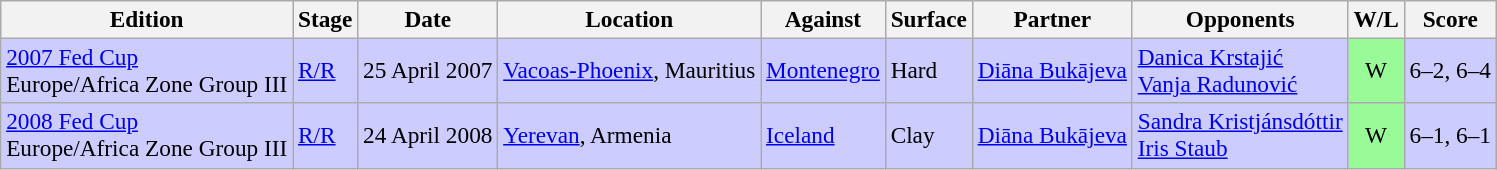<table class=wikitable style=font-size:97%>
<tr>
<th>Edition</th>
<th>Stage</th>
<th>Date</th>
<th>Location</th>
<th>Against</th>
<th>Surface</th>
<th>Partner</th>
<th>Opponents</th>
<th>W/L</th>
<th>Score</th>
</tr>
<tr style="background:#ccf;">
<td><a href='#'>2007 Fed Cup</a> <br> Europe/Africa Zone Group III</td>
<td><a href='#'>R/R</a></td>
<td>25 April 2007</td>
<td> <a href='#'>Vacoas-Phoenix</a>, Mauritius</td>
<td> <a href='#'>Montenegro</a></td>
<td>Hard</td>
<td> <a href='#'>Diāna Bukājeva</a></td>
<td> <a href='#'>Danica Krstajić</a> <br>  <a href='#'>Vanja Radunović</a></td>
<td style="text-align:center; background:#98fb98;">W</td>
<td>6–2, 6–4</td>
</tr>
<tr style="background:#ccf;">
<td><a href='#'>2008 Fed Cup</a> <br> Europe/Africa Zone Group III</td>
<td><a href='#'>R/R</a></td>
<td>24 April 2008</td>
<td> <a href='#'>Yerevan</a>, Armenia</td>
<td> <a href='#'>Iceland</a></td>
<td>Clay</td>
<td> <a href='#'>Diāna Bukājeva</a></td>
<td> <a href='#'>Sandra Kristjánsdóttir</a> <br>  <a href='#'>Iris Staub</a></td>
<td style="text-align:center; background:#98fb98;">W</td>
<td>6–1, 6–1</td>
</tr>
</table>
